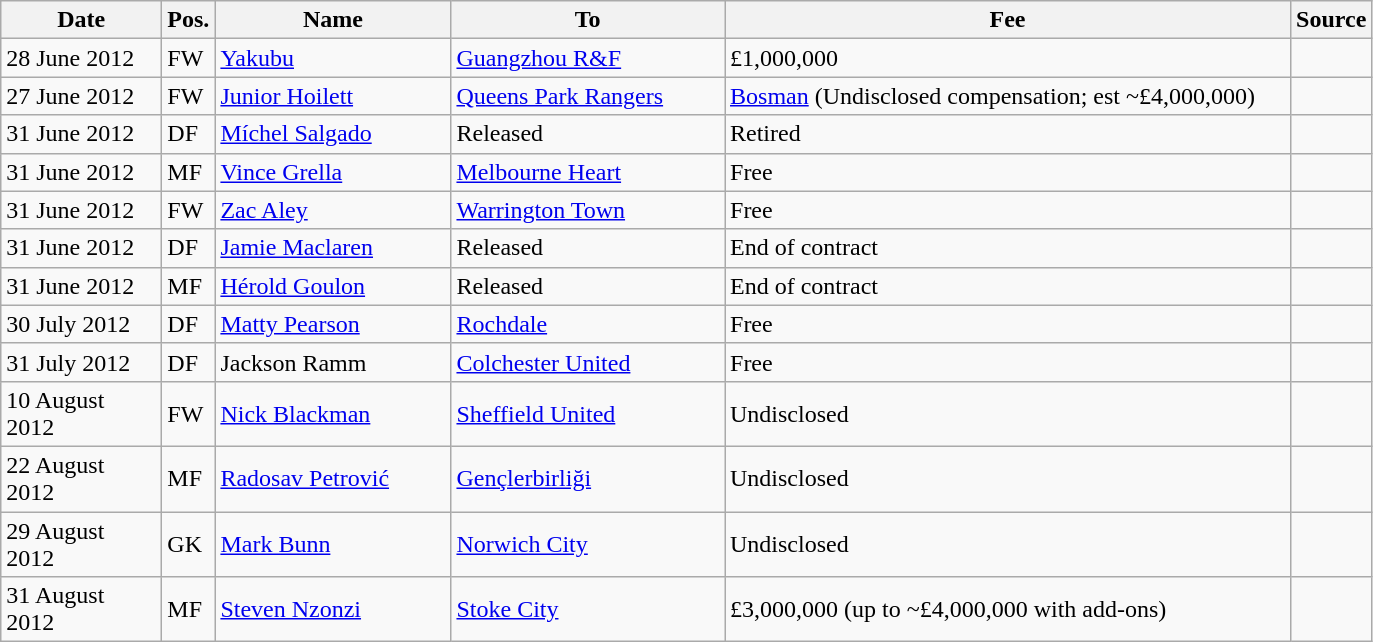<table class="wikitable">
<tr>
<th width= 100>Date</th>
<th width= 25>Pos.</th>
<th width= 150>Name</th>
<th width= 175>To</th>
<th width= 370>Fee</th>
<th width= 30>Source</th>
</tr>
<tr>
<td>28 June 2012</td>
<td>FW</td>
<td> <a href='#'>Yakubu</a></td>
<td> <a href='#'>Guangzhou R&F</a></td>
<td>£1,000,000</td>
<td></td>
</tr>
<tr>
<td>27 June 2012</td>
<td>FW</td>
<td> <a href='#'>Junior Hoilett</a></td>
<td> <a href='#'>Queens Park Rangers</a></td>
<td><a href='#'>Bosman</a> (Undisclosed compensation; est ~£4,000,000)</td>
<td></td>
</tr>
<tr>
<td>31 June 2012</td>
<td>DF</td>
<td> <a href='#'>Míchel Salgado</a></td>
<td>Released</td>
<td>Retired</td>
<td></td>
</tr>
<tr>
<td>31 June 2012</td>
<td>MF</td>
<td> <a href='#'>Vince Grella</a></td>
<td> <a href='#'>Melbourne Heart</a></td>
<td>Free</td>
</tr>
<tr>
<td>31 June 2012</td>
<td>FW</td>
<td> <a href='#'>Zac Aley</a></td>
<td> <a href='#'>Warrington Town</a></td>
<td>Free</td>
<td></td>
</tr>
<tr>
<td>31 June 2012</td>
<td>DF</td>
<td> <a href='#'>Jamie Maclaren</a></td>
<td>Released</td>
<td>End of contract</td>
<td></td>
</tr>
<tr>
<td>31 June 2012</td>
<td>MF</td>
<td> <a href='#'>Hérold Goulon</a></td>
<td>Released</td>
<td>End of contract</td>
</tr>
<tr>
<td>30 July 2012</td>
<td>DF</td>
<td> <a href='#'>Matty Pearson</a></td>
<td> <a href='#'>Rochdale</a></td>
<td>Free</td>
<td></td>
</tr>
<tr>
<td>31 July 2012</td>
<td>DF</td>
<td> Jackson Ramm</td>
<td> <a href='#'>Colchester United</a></td>
<td>Free</td>
<td></td>
</tr>
<tr>
<td>10 August 2012</td>
<td>FW</td>
<td> <a href='#'>Nick Blackman</a></td>
<td> <a href='#'>Sheffield United</a></td>
<td>Undisclosed</td>
<td></td>
</tr>
<tr>
<td>22 August 2012</td>
<td>MF</td>
<td> <a href='#'>Radosav Petrović</a></td>
<td> <a href='#'>Gençlerbirliği</a></td>
<td>Undisclosed</td>
<td></td>
</tr>
<tr>
<td>29 August 2012</td>
<td>GK</td>
<td> <a href='#'>Mark Bunn</a></td>
<td> <a href='#'>Norwich City</a></td>
<td>Undisclosed</td>
<td></td>
</tr>
<tr>
<td>31 August 2012</td>
<td>MF</td>
<td> <a href='#'>Steven Nzonzi</a></td>
<td> <a href='#'>Stoke City</a></td>
<td>£3,000,000 (up to ~£4,000,000 with add-ons)</td>
<td></td>
</tr>
</table>
